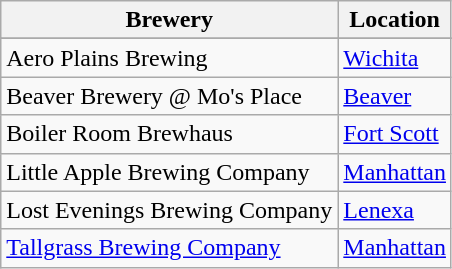<table class="wikitable sortable" border="1">
<tr>
<th scope="col">Brewery</th>
<th scope="col">Location</th>
</tr>
<tr>
</tr>
<tr>
<td>Aero Plains Brewing</td>
<td><a href='#'>Wichita</a></td>
</tr>
<tr>
<td>Beaver Brewery @ Mo's Place</td>
<td><a href='#'>Beaver</a></td>
</tr>
<tr>
<td>Boiler Room Brewhaus</td>
<td><a href='#'>Fort Scott</a></td>
</tr>
<tr>
<td>Little Apple Brewing Company</td>
<td><a href='#'>Manhattan</a></td>
</tr>
<tr>
<td>Lost Evenings Brewing Company</td>
<td><a href='#'>Lenexa</a></td>
</tr>
<tr>
<td><a href='#'>Tallgrass Brewing Company</a></td>
<td><a href='#'>Manhattan</a></td>
</tr>
</table>
